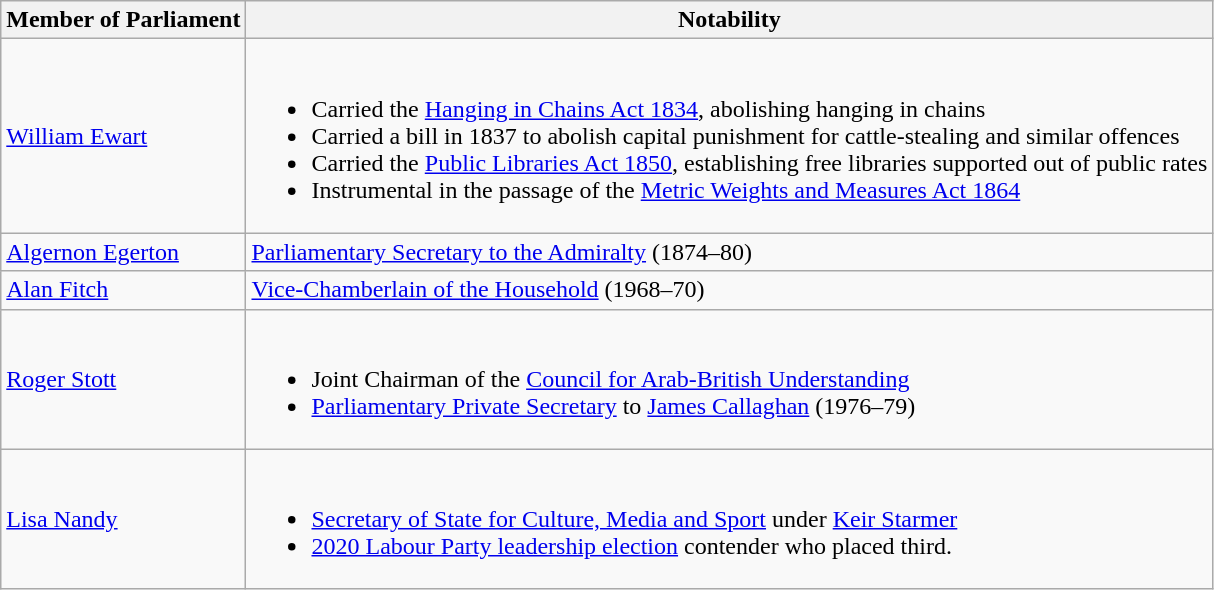<table class="wikitable">
<tr>
<th>Member of Parliament</th>
<th>Notability</th>
</tr>
<tr>
<td><a href='#'>William Ewart</a></td>
<td><br><ul><li>Carried the <a href='#'>Hanging in Chains Act 1834</a>, abolishing hanging in chains</li><li>Carried a bill in 1837 to abolish capital punishment for cattle-stealing and similar offences</li><li>Carried the <a href='#'>Public Libraries Act 1850</a>, establishing free libraries supported out of public rates</li><li>Instrumental in the passage of the <a href='#'>Metric Weights and Measures Act 1864</a></li></ul></td>
</tr>
<tr>
<td><a href='#'>Algernon Egerton</a></td>
<td><a href='#'>Parliamentary Secretary to the Admiralty</a> (1874–80)</td>
</tr>
<tr>
<td><a href='#'>Alan Fitch</a></td>
<td><a href='#'>Vice-Chamberlain of the Household</a> (1968–70)</td>
</tr>
<tr>
<td><a href='#'>Roger Stott</a></td>
<td><br><ul><li>Joint Chairman of the <a href='#'>Council for Arab-British Understanding</a></li><li><a href='#'>Parliamentary Private Secretary</a> to <a href='#'>James Callaghan</a> (1976–79)</li></ul></td>
</tr>
<tr>
<td><a href='#'>Lisa Nandy</a></td>
<td><br><ul><li><a href='#'>Secretary of State for Culture, Media and Sport</a> under <a href='#'>Keir Starmer</a></li><li><a href='#'>2020 Labour Party leadership election</a> contender who placed third.</li></ul></td>
</tr>
</table>
